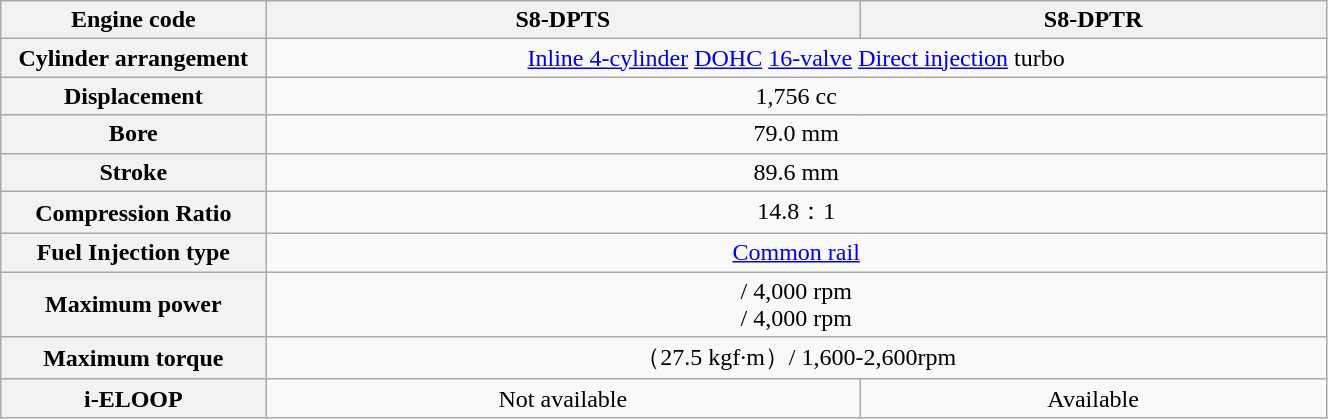<table class="wikitable" width="70%" style="text-align:center">
<tr>
<th>Engine code</th>
<th>S8-DPTS</th>
<th>S8-DPTR</th>
</tr>
<tr>
<th style="width:20%">Cylinder arrangement</th>
<td colspan=2><a href='#'>Inline 4-cylinder</a> <a href='#'>DOHC</a> <a href='#'>16-valve</a> <a href='#'>Direct injection</a> turbo</td>
</tr>
<tr>
<th>Displacement</th>
<td colspan=2>1,756 cc</td>
</tr>
<tr>
<th>Bore</th>
<td colspan=2>79.0 mm</td>
</tr>
<tr>
<th>Stroke</th>
<td colspan=2>89.6 mm</td>
</tr>
<tr>
<th>Compression Ratio</th>
<td colspan=2>14.8：1</td>
</tr>
<tr>
<th>Fuel Injection type</th>
<td colspan=2><a href='#'>Common rail</a></td>
</tr>
<tr>
<th>Maximum power</th>
<td colspan=2>/ 4,000 rpm<br>  / 4,000 rpm</td>
</tr>
<tr>
<th>Maximum torque</th>
<td colspan=2>（27.5 kgf·m）/ 1,600-2,600rpm</td>
</tr>
<tr>
<th>i-ELOOP</th>
<td>Not available</td>
<td>Available</td>
</tr>
</table>
